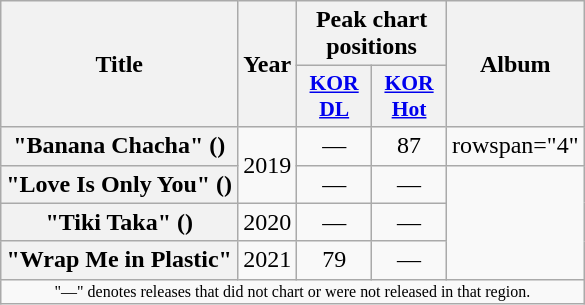<table class="wikitable plainrowheaders" style="text-align:center">
<tr>
<th scope="col" rowspan="2">Title</th>
<th scope="col" rowspan="2">Year</th>
<th scope="col" colspan="2">Peak chart positions</th>
<th scope="col" rowspan="2">Album</th>
</tr>
<tr>
<th scope="col" style="width:3em;font-size:90%;"><a href='#'>KOR<br>DL</a><br></th>
<th scope="col" style="width:3em;font-size:90%;"><a href='#'>KOR<br>Hot</a><br></th>
</tr>
<tr>
<th scope="row">"Banana Chacha" ()</th>
<td rowspan="2">2019</td>
<td>—</td>
<td>87</td>
<td>rowspan="4" </td>
</tr>
<tr>
<th scope="row">"Love Is Only You" ()<br></th>
<td>—</td>
<td>—</td>
</tr>
<tr>
<th scope="row">"Tiki Taka" ()</th>
<td>2020</td>
<td>—</td>
<td>—</td>
</tr>
<tr>
<th scope="row">"Wrap Me in Plastic"<br></th>
<td>2021</td>
<td>79</td>
<td>—</td>
</tr>
<tr>
<td colspan="5" style="font-size:8pt;">"—" denotes releases that did not chart or were not released in that region.</td>
</tr>
</table>
